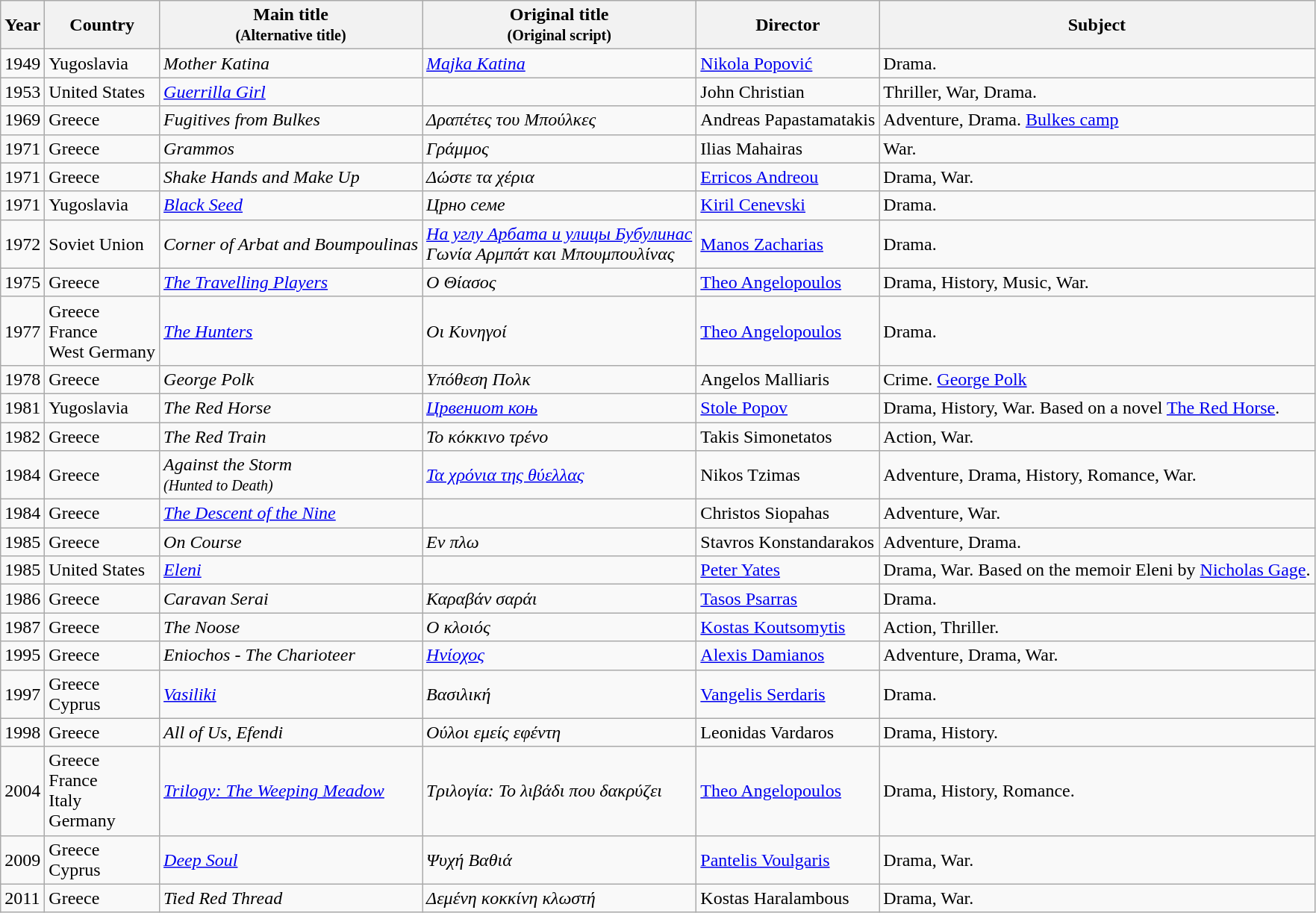<table class="wikitable sortable">
<tr>
<th>Year</th>
<th>Country</th>
<th class="unsortable">Main title<br><small>(Alternative title)</small></th>
<th class="unsortable">Original title<br><small>(Original script)</small></th>
<th>Director</th>
<th class="unsortable">Subject</th>
</tr>
<tr>
<td>1949</td>
<td>Yugoslavia</td>
<td><em>Mother Katina</em></td>
<td><em><a href='#'>Majka Katina</a></em></td>
<td><a href='#'>Nikola Popović</a></td>
<td>Drama.</td>
</tr>
<tr>
<td>1953</td>
<td>United States</td>
<td><em><a href='#'>Guerrilla Girl</a></em></td>
<td></td>
<td>John Christian</td>
<td>Thriller, War, Drama.</td>
</tr>
<tr>
<td>1969</td>
<td>Greece</td>
<td><em>Fugitives from Bulkes</em></td>
<td><em>Δραπέτες του Μπούλκες</em></td>
<td>Andreas Papastamatakis</td>
<td>Adventure, Drama. <a href='#'>Bulkes camp</a></td>
</tr>
<tr>
<td>1971</td>
<td>Greece</td>
<td><em>Grammos</em></td>
<td><em>Γράμμος</em></td>
<td>Ilias Mahairas</td>
<td>War.</td>
</tr>
<tr>
<td>1971</td>
<td>Greece</td>
<td><em>Shake Hands and Make Up</em></td>
<td><em>Δώστε τα χέρια</em></td>
<td><a href='#'>Erricos Andreou</a></td>
<td>Drama, War.</td>
</tr>
<tr>
<td>1971</td>
<td>Yugoslavia</td>
<td><em><a href='#'>Black Seed</a></em></td>
<td><em>Црно семе</em></td>
<td><a href='#'>Kiril Cenevski</a></td>
<td>Drama.</td>
</tr>
<tr>
<td>1972</td>
<td>Soviet Union</td>
<td><em>Corner of Arbat and Boumpoulinas</em></td>
<td><em><a href='#'>На углу Арбата и улицы Бубулинас</a></em><br><em>Γωνία Αρμπάτ και Μπουμπουλίνας</em></td>
<td><a href='#'>Manos Zacharias</a></td>
<td>Drama.</td>
</tr>
<tr>
<td>1975</td>
<td>Greece</td>
<td><em><a href='#'>The Travelling Players</a></em></td>
<td><em>Ο Θίασος</em></td>
<td><a href='#'>Theo Angelopoulos</a></td>
<td>Drama, History, Music, War.</td>
</tr>
<tr>
<td>1977</td>
<td>Greece<br>France<br>West Germany</td>
<td><em><a href='#'>The Hunters</a></em></td>
<td><em>Οι Κυνηγοί</em></td>
<td><a href='#'>Theo Angelopoulos</a></td>
<td>Drama.</td>
</tr>
<tr>
<td>1978</td>
<td>Greece</td>
<td><em>George Polk</em></td>
<td><em>Υπόθεση Πολκ</em></td>
<td>Angelos Malliaris</td>
<td>Crime. <a href='#'>George Polk</a></td>
</tr>
<tr>
<td>1981</td>
<td>Yugoslavia</td>
<td><em>The Red Horse</em></td>
<td><em><a href='#'>Црвениот коњ</a></em></td>
<td><a href='#'>Stole Popov</a></td>
<td>Drama, History, War. Based on a novel <a href='#'>The Red Horse</a>.</td>
</tr>
<tr>
<td>1982</td>
<td>Greece</td>
<td><em>The Red Train</em></td>
<td><em>Το κόκκινο τρένο</em></td>
<td>Takis Simonetatos</td>
<td>Action, War.</td>
</tr>
<tr>
<td>1984</td>
<td>Greece</td>
<td><em>Against the Storm</em><br><small><em>(Hunted to Death)</em></small></td>
<td><em><a href='#'>Τα χρόνια της θύελλας</a></em></td>
<td>Nikos Tzimas</td>
<td>Adventure, Drama, History, Romance, War.</td>
</tr>
<tr>
<td>1984</td>
<td>Greece</td>
<td><em><a href='#'>The Descent of the Nine</a></em></td>
<td></td>
<td>Christos Siopahas</td>
<td>Adventure, War.</td>
</tr>
<tr>
<td>1985</td>
<td>Greece</td>
<td><em>On Course</em></td>
<td><em>Εν πλω</em></td>
<td>Stavros Konstandarakos</td>
<td>Adventure, Drama.</td>
</tr>
<tr>
<td>1985</td>
<td>United States</td>
<td><em><a href='#'>Eleni</a></em></td>
<td></td>
<td><a href='#'>Peter Yates</a></td>
<td>Drama, War. Based on the memoir Eleni by <a href='#'>Nicholas Gage</a>.</td>
</tr>
<tr>
<td>1986</td>
<td>Greece</td>
<td><em>Caravan Serai</em></td>
<td><em>Καραβάν σαράι</em></td>
<td><a href='#'>Tasos Psarras</a></td>
<td>Drama.</td>
</tr>
<tr>
<td>1987</td>
<td>Greece</td>
<td><em>The Noose</em></td>
<td><em>Ο κλοιός</em></td>
<td><a href='#'>Kostas Koutsomytis</a></td>
<td>Action, Thriller.</td>
</tr>
<tr>
<td>1995</td>
<td>Greece</td>
<td><em>Eniochos - The Charioteer</em></td>
<td><em><a href='#'>Ηνίοχος</a></em></td>
<td><a href='#'>Alexis Damianos</a></td>
<td>Adventure, Drama, War.</td>
</tr>
<tr>
<td>1997</td>
<td>Greece<br>Cyprus</td>
<td><em><a href='#'>Vasiliki</a></em></td>
<td><em>Βασιλική</em></td>
<td><a href='#'>Vangelis Serdaris</a></td>
<td>Drama.</td>
</tr>
<tr>
<td>1998</td>
<td>Greece</td>
<td><em>All of Us, Efendi</em></td>
<td><em>Ούλοι εμείς εφέντη</em></td>
<td>Leonidas Vardaros</td>
<td>Drama, History.</td>
</tr>
<tr>
<td>2004</td>
<td>Greece<br>France<br>Italy<br>Germany</td>
<td><em><a href='#'>Trilogy: The Weeping Meadow</a></em></td>
<td><em>Τριλογία: Το λιβάδι που δακρύζει</em></td>
<td><a href='#'>Theo Angelopoulos</a></td>
<td>Drama, History, Romance.</td>
</tr>
<tr>
<td>2009</td>
<td>Greece<br>Cyprus</td>
<td><em><a href='#'>Deep Soul</a></em></td>
<td><em>Ψυχή Βαθιά</em></td>
<td><a href='#'>Pantelis Voulgaris</a></td>
<td>Drama, War.</td>
</tr>
<tr>
<td>2011</td>
<td>Greece</td>
<td><em>Tied Red Thread</em></td>
<td><em>Δεμένη κοκκίνη κλωστή</em></td>
<td>Kostas Haralambous</td>
<td>Drama, War.</td>
</tr>
</table>
